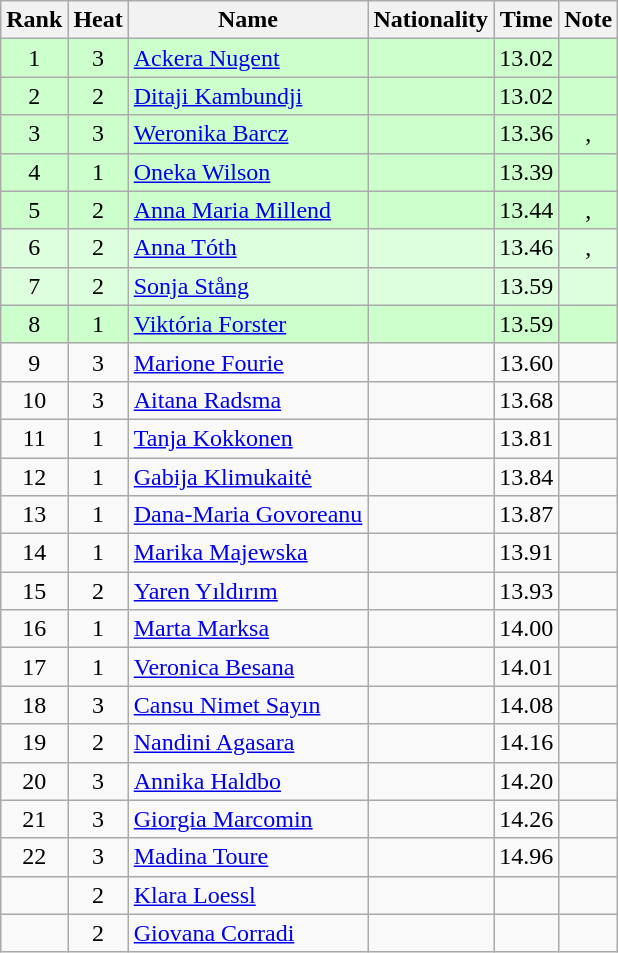<table class="wikitable sortable" style="text-align:center">
<tr>
<th>Rank</th>
<th>Heat</th>
<th>Name</th>
<th>Nationality</th>
<th>Time</th>
<th>Note</th>
</tr>
<tr bgcolor=ccffcc>
<td>1</td>
<td>3</td>
<td align=left><a href='#'>Ackera Nugent</a></td>
<td align=left></td>
<td>13.02</td>
<td></td>
</tr>
<tr bgcolor=ccffcc>
<td>2</td>
<td>2</td>
<td align=left><a href='#'>Ditaji Kambundji</a></td>
<td align=left></td>
<td>13.02</td>
<td></td>
</tr>
<tr bgcolor=ccffcc>
<td>3</td>
<td>3</td>
<td align=left><a href='#'>Weronika Barcz</a></td>
<td align=left></td>
<td>13.36</td>
<td>, </td>
</tr>
<tr bgcolor=ccffcc>
<td>4</td>
<td>1</td>
<td align=left><a href='#'>Oneka Wilson</a></td>
<td align=left></td>
<td>13.39</td>
<td></td>
</tr>
<tr bgcolor=ccffcc>
<td>5</td>
<td>2</td>
<td align=left><a href='#'>Anna Maria Millend</a></td>
<td align=left></td>
<td>13.44</td>
<td>, </td>
</tr>
<tr bgcolor=ddffdd>
<td>6</td>
<td>2</td>
<td align=left><a href='#'>Anna Tóth</a></td>
<td align=left></td>
<td>13.46</td>
<td>, </td>
</tr>
<tr bgcolor=ddffdd>
<td>7</td>
<td>2</td>
<td align=left><a href='#'>Sonja Stång</a></td>
<td align=left></td>
<td>13.59</td>
<td></td>
</tr>
<tr bgcolor=ccffcc>
<td>8</td>
<td>1</td>
<td align=left><a href='#'>Viktória Forster</a></td>
<td align=left></td>
<td>13.59</td>
<td></td>
</tr>
<tr>
<td>9</td>
<td>3</td>
<td align=left><a href='#'>Marione Fourie</a></td>
<td align=left></td>
<td>13.60</td>
<td></td>
</tr>
<tr>
<td>10</td>
<td>3</td>
<td align=left><a href='#'>Aitana Radsma</a></td>
<td align=left></td>
<td>13.68</td>
<td></td>
</tr>
<tr>
<td>11</td>
<td>1</td>
<td align=left><a href='#'>Tanja Kokkonen</a></td>
<td align=left></td>
<td>13.81</td>
<td></td>
</tr>
<tr>
<td>12</td>
<td>1</td>
<td align=left><a href='#'>Gabija Klimukaitė</a></td>
<td align=left></td>
<td>13.84</td>
<td></td>
</tr>
<tr>
<td>13</td>
<td>1</td>
<td align=left><a href='#'>Dana-Maria Govoreanu</a></td>
<td align=left></td>
<td>13.87</td>
<td></td>
</tr>
<tr>
<td>14</td>
<td>1</td>
<td align=left><a href='#'>Marika Majewska</a></td>
<td align=left></td>
<td>13.91</td>
<td></td>
</tr>
<tr>
<td>15</td>
<td>2</td>
<td align=left><a href='#'>Yaren Yıldırım</a></td>
<td align=left></td>
<td>13.93</td>
<td></td>
</tr>
<tr>
<td>16</td>
<td>1</td>
<td align=left><a href='#'>Marta Marksa</a></td>
<td align=left></td>
<td>14.00</td>
<td></td>
</tr>
<tr>
<td>17</td>
<td>1</td>
<td align=left><a href='#'>Veronica Besana</a></td>
<td align=left></td>
<td>14.01</td>
<td></td>
</tr>
<tr>
<td>18</td>
<td>3</td>
<td align=left><a href='#'>Cansu Nimet Sayın</a></td>
<td align=left></td>
<td>14.08</td>
<td></td>
</tr>
<tr>
<td>19</td>
<td>2</td>
<td align=left><a href='#'>Nandini Agasara</a></td>
<td align=left></td>
<td>14.16</td>
<td></td>
</tr>
<tr>
<td>20</td>
<td>3</td>
<td align=left><a href='#'>Annika Haldbo</a></td>
<td align=left></td>
<td>14.20</td>
<td></td>
</tr>
<tr>
<td>21</td>
<td>3</td>
<td align=left><a href='#'>Giorgia Marcomin</a></td>
<td align=left></td>
<td>14.26</td>
<td></td>
</tr>
<tr>
<td>22</td>
<td>3</td>
<td align=left><a href='#'>Madina Toure</a></td>
<td align=left></td>
<td>14.96</td>
<td></td>
</tr>
<tr>
<td></td>
<td>2</td>
<td align=left><a href='#'>Klara Loessl</a></td>
<td align=left></td>
<td></td>
<td></td>
</tr>
<tr>
<td></td>
<td>2</td>
<td align=left><a href='#'>Giovana Corradi</a></td>
<td align=left></td>
<td></td>
<td></td>
</tr>
</table>
